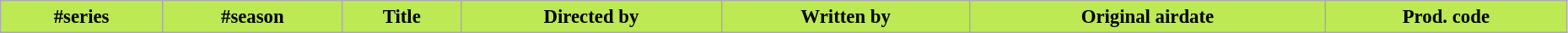<table class="wikitable plainrowheaders" style="font-size: 95%; width:98%">
<tr>
<th style="background:#BCE954;">#series</th>
<th style="background:#BCE954;">#season</th>
<th style="background:#BCE954;">Title</th>
<th style="background:#BCE954;">Directed by</th>
<th style="background:#BCE954;">Written by</th>
<th style="background:#BCE954;">Original airdate</th>
<th style="background:#BCE954;">Prod. code<br>











</th>
</tr>
</table>
